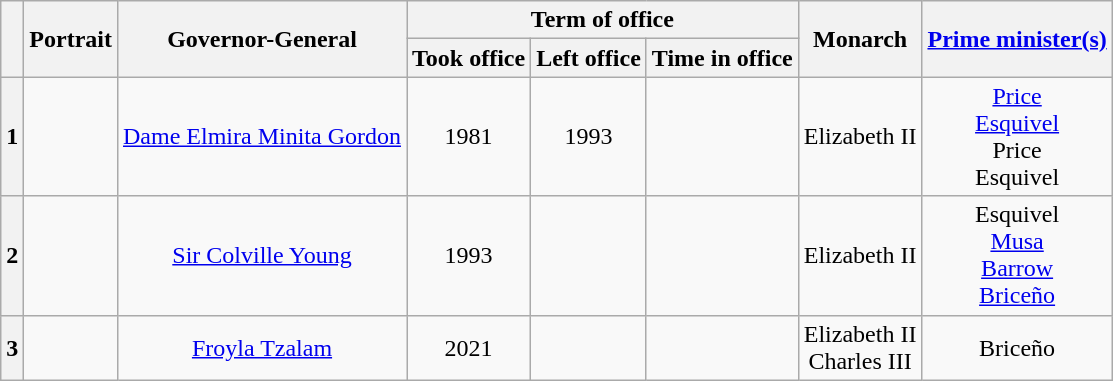<table class="wikitable" style="text-align:center">
<tr>
<th rowspan=2></th>
<th rowspan=2>Portrait</th>
<th rowspan=2>Governor-General<br></th>
<th colspan=3>Term of office</th>
<th rowspan=2>Monarch</th>
<th rowspan=2><a href='#'>Prime minister(s)</a></th>
</tr>
<tr>
<th>Took office</th>
<th>Left office</th>
<th>Time in office</th>
</tr>
<tr>
<th>1</th>
<td></td>
<td><a href='#'>Dame Elmira Minita Gordon</a><br></td>
<td> 1981</td>
<td> 1993</td>
<td></td>
<td>Elizabeth II</td>
<td><a href='#'>Price</a><br><a href='#'>Esquivel</a><br>Price<br>Esquivel</td>
</tr>
<tr>
<th>2</th>
<td></td>
<td><a href='#'>Sir Colville Young</a><br></td>
<td> 1993</td>
<td></td>
<td></td>
<td>Elizabeth II</td>
<td>Esquivel<br><a href='#'>Musa</a><br><a href='#'>Barrow</a><br><a href='#'>Briceño</a></td>
</tr>
<tr>
<th>3</th>
<td></td>
<td><a href='#'>Froyla Tzalam</a><br></td>
<td> 2021</td>
<td></td>
<td></td>
<td>Elizabeth II<br>Charles III</td>
<td>Briceño</td>
</tr>
</table>
